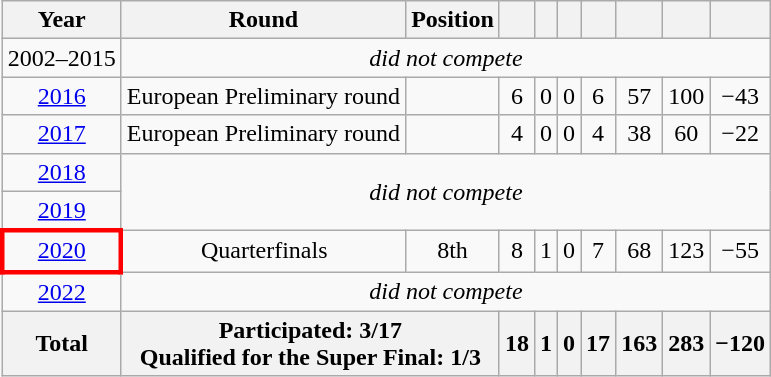<table class="wikitable" style="text-align: center;">
<tr>
<th>Year</th>
<th>Round</th>
<th>Position</th>
<th></th>
<th></th>
<th></th>
<th></th>
<th></th>
<th></th>
<th></th>
</tr>
<tr>
<td>2002–2015</td>
<td colspan="9"><em>did not compete</em></td>
</tr>
<tr>
<td><a href='#'>2016</a></td>
<td>European Preliminary round</td>
<td></td>
<td>6</td>
<td>0</td>
<td>0</td>
<td>6</td>
<td>57</td>
<td>100</td>
<td>−43</td>
</tr>
<tr>
<td><a href='#'>2017</a></td>
<td>European Preliminary round</td>
<td></td>
<td>4</td>
<td>0</td>
<td>0</td>
<td>4</td>
<td>38</td>
<td>60</td>
<td>−22</td>
</tr>
<tr>
<td><a href='#'>2018</a></td>
<td rowspan=2 colspan="9"><em>did not compete</em></td>
</tr>
<tr>
<td><a href='#'>2019</a></td>
</tr>
<tr>
<td style="border: 3px solid red"><a href='#'>2020</a></td>
<td>Quarterfinals</td>
<td>8th</td>
<td>8</td>
<td>1</td>
<td>0</td>
<td>7</td>
<td>68</td>
<td>123</td>
<td>−55</td>
</tr>
<tr>
<td><a href='#'>2022</a></td>
<td colspan="9"><em>did not compete</em></td>
</tr>
<tr>
<th>Total</th>
<th colspan="2">Participated: 3/17<br>Qualified for the Super Final: 1/3</th>
<th>18</th>
<th>1</th>
<th>0</th>
<th>17</th>
<th>163</th>
<th>283</th>
<th>−120</th>
</tr>
</table>
